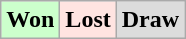<table class="wikitable">
<tr>
<td bgcolor="#ccffcc"><strong>Won</strong></td>
<td bgcolor="FFE4E1"><strong>Lost</strong></td>
<td bgcolor="DCDCDC"><strong>Draw</strong></td>
</tr>
</table>
